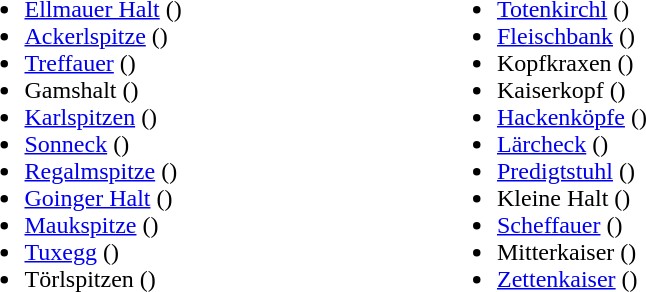<table style="width:50%" |>
<tr>
<td style="width:50%"><br><ul><li><a href='#'>Ellmauer Halt</a> ()</li><li><a href='#'>Ackerlspitze</a> ()</li><li><a href='#'>Treffauer</a> ()</li><li>Gamshalt ()</li><li><a href='#'>Karlspitzen</a> ()</li><li><a href='#'>Sonneck</a> ()</li><li><a href='#'>Regalmspitze</a> ()</li><li><a href='#'>Goinger Halt</a> ()</li><li><a href='#'>Maukspitze</a> ()</li><li><a href='#'>Tuxegg</a> ()</li><li>Törlspitzen ()</li></ul></td>
<td style="width:50%"><br><ul><li><a href='#'>Totenkirchl</a> ()</li><li><a href='#'>Fleischbank</a> ()</li><li>Kopfkraxen ()</li><li>Kaiserkopf ()</li><li><a href='#'>Hackenköpfe</a> ()</li><li><a href='#'>Lärcheck</a> ()</li><li><a href='#'>Predigtstuhl</a> ()</li><li>Kleine Halt ()</li><li><a href='#'>Scheffauer</a> ()</li><li>Mitterkaiser ()</li><li><a href='#'>Zettenkaiser</a> ()</li></ul></td>
</tr>
</table>
